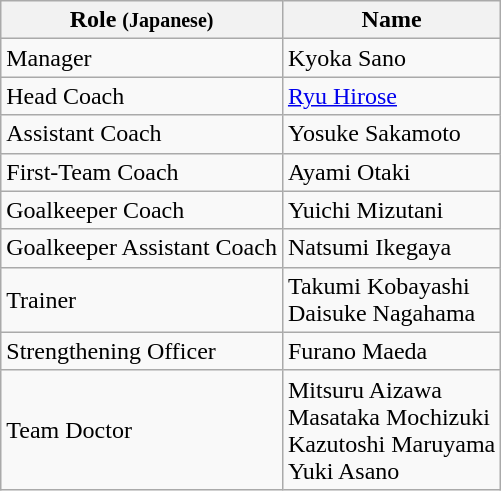<table class="wikitable">
<tr>
<th>Role <small>(Japanese)</small></th>
<th>Name</th>
</tr>
<tr>
<td>Manager</td>
<td> Kyoka Sano</td>
</tr>
<tr>
<td>Head Coach</td>
<td> <a href='#'>Ryu Hirose</a></td>
</tr>
<tr>
<td>Assistant  Coach</td>
<td> Yosuke Sakamoto</td>
</tr>
<tr>
<td>First-Team Coach</td>
<td> Ayami Otaki</td>
</tr>
<tr>
<td>Goalkeeper Coach</td>
<td> Yuichi Mizutani</td>
</tr>
<tr>
<td>Goalkeeper Assistant Coach</td>
<td> Natsumi Ikegaya</td>
</tr>
<tr>
<td>Trainer</td>
<td> Takumi Kobayashi <br>  Daisuke Nagahama</td>
</tr>
<tr>
<td>Strengthening Officer</td>
<td> Furano Maeda</td>
</tr>
<tr>
<td>Team Doctor</td>
<td> Mitsuru Aizawa <br>  Masataka Mochizuki <br>  Kazutoshi Maruyama <br>  Yuki Asano</td>
</tr>
</table>
